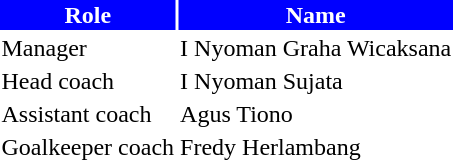<table class="toccolours">
<tr>
<th style="background-color:blue; color:white;">Role</th>
<th style="background-color:blue; color:white;">Name</th>
</tr>
<tr>
<td>Manager</td>
<td> I Nyoman Graha Wicaksana</td>
</tr>
<tr>
<td>Head coach</td>
<td> I Nyoman Sujata</td>
</tr>
<tr>
<td>Assistant coach</td>
<td> Agus Tiono</td>
</tr>
<tr>
<td>Goalkeeper coach</td>
<td> Fredy Herlambang</td>
</tr>
</table>
